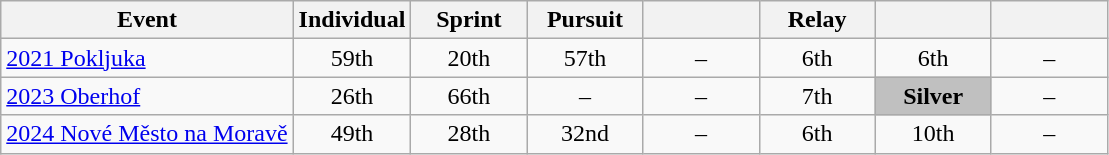<table class="wikitable" style="text-align: center;">
<tr ">
<th>Event</th>
<th style="width:70px;">Individual</th>
<th style="width:70px;">Sprint</th>
<th style="width:70px;">Pursuit</th>
<th style="width:70px;"></th>
<th style="width:70px;">Relay</th>
<th style="width:70px;"></th>
<th style="width:70px;"></th>
</tr>
<tr>
<td align="left"> <a href='#'>2021 Pokljuka</a></td>
<td>59th</td>
<td>20th</td>
<td>57th</td>
<td>–</td>
<td>6th</td>
<td>6th</td>
<td>–</td>
</tr>
<tr>
<td align=left> <a href='#'>2023 Oberhof</a></td>
<td>26th</td>
<td>66th</td>
<td>–</td>
<td>–</td>
<td>7th</td>
<td style="background:silver;"><strong>Silver</strong></td>
<td>–</td>
</tr>
<tr>
<td align=left> <a href='#'>2024 Nové Město na Moravě</a></td>
<td>49th</td>
<td>28th</td>
<td>32nd</td>
<td>–</td>
<td>6th</td>
<td>10th</td>
<td>–</td>
</tr>
</table>
